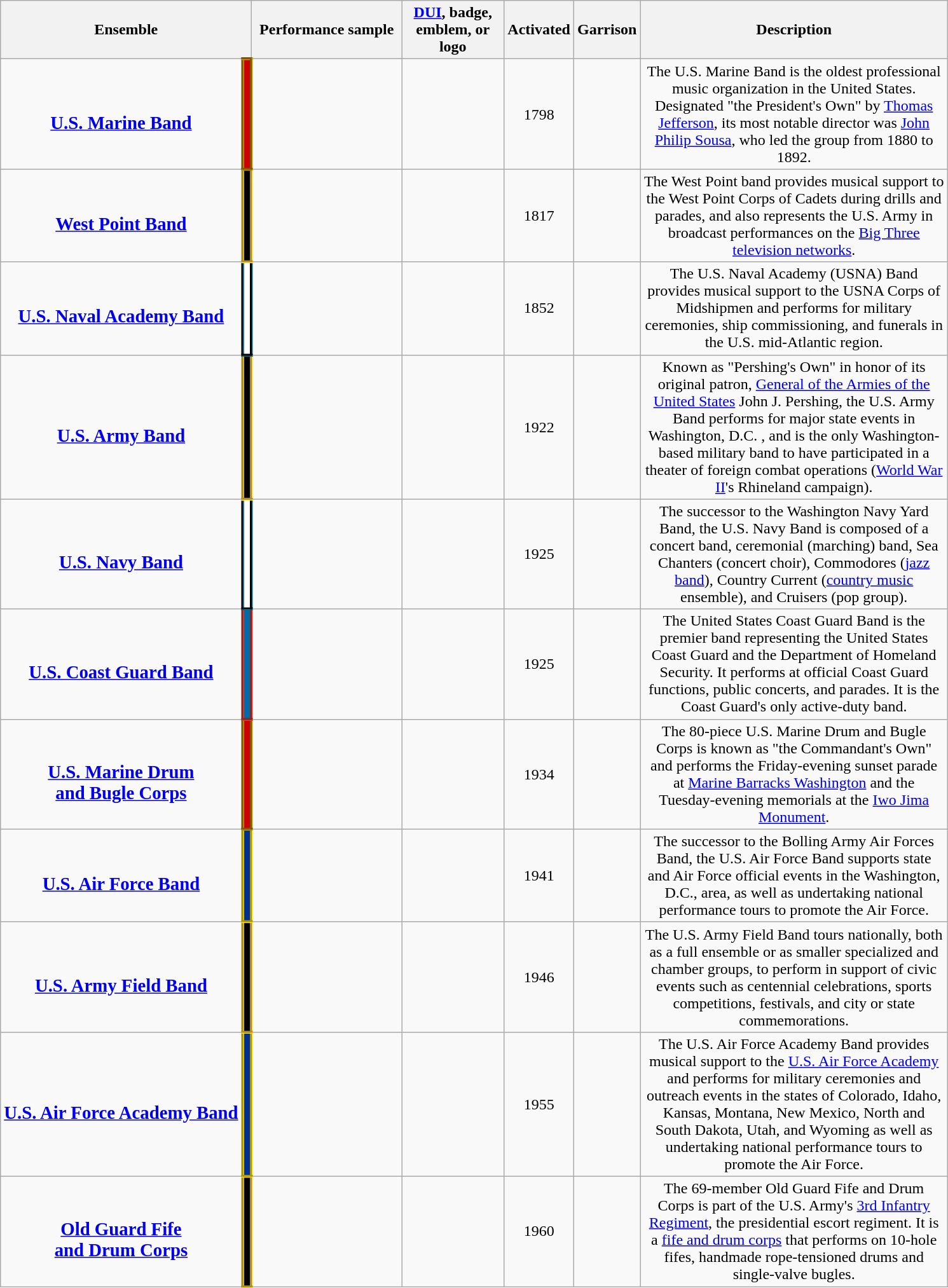<table class="wikitable sortable" style="text-align:center;">
<tr>
<th scope="col" colspan=2 class="unsortable">Ensemble</th>
<th scope="col" style="width:150px;"  class="unsortable">Performance sample</th>
<th scope="col" style="width:100px;"data-sort-type="date" class="unsortable"><a href='#'>DUI</a>, badge, emblem, or logo<br></th>
<th scope="col" style="width:50px;">Activated<br></th>
<th scope="col" style="width:50px;" class="unsortable">Garrison</th>
<th scope="col" style="width:315px;" class="unsortable">Description</th>
</tr>
<tr>
<td scope="row" data-sort-value="United States Marine Band"><br><big><strong><a href='#'>U.S. Marine Band</a></strong></big></td>
<td style="background:#CC0000; border:3px groove #CC9900"></td>
<td></td>
<td data-sort-value="0"></td>
<td data-sort-value="0">1798</td>
<td data-sort-value="0"></td>
<td data-sort-value="0">The U.S. Marine Band is the oldest professional music organization in the United States. Designated "the President's Own" by <a href='#'>Thomas Jefferson</a>, its most notable director was <a href='#'>John Philip Sousa</a>, who led the group from 1880 to 1892.</td>
</tr>
<tr>
<td scope="row" data-sort-value="West Point Band"><br><big><strong><a href='#'>West Point Band</a></strong></big></td>
<td style="background:#030000; border:3px groove #FFD530"></td>
<td></td>
<td data-sort-value="0"></td>
<td data-sort-value="0">1817</td>
<td data-sort-value="0"></td>
<td data-sort-value="0">The West Point band provides musical support to the West Point Corps of Cadets during drills and parades, and also represents the U.S. Army in broadcast performances on the <a href='#'>Big Three television networks</a>.</td>
</tr>
<tr>
<td data-sort-value="U.S. Naval Academy Band"><br><big><strong><a href='#'>U.S. Naval Academy Band</a></strong></big></td>
<td style="background:#FFFFFF; border:3px groove #022A3A"></td>
<td></td>
<td data-sort-value="0"></td>
<td data-sort-value="0">1852</td>
<td data-sort-value="0"></td>
<td scope="row" data-sort-value="0">The U.S. Naval Academy (USNA) Band provides musical support to the USNA Corps of Midshipmen and performs for military ceremonies, ship commissioning, and funerals in the U.S. mid-Atlantic region.</td>
</tr>
<tr>
<td data-sort-value="U.S. Army Band"><br><big><strong><a href='#'>U.S. Army Band</a></strong></big></td>
<td style="background:#030000; border:3px groove #FFD530"></td>
<td></td>
<td data-sort-value="0"></td>
<td data-sort-value="0">1922</td>
<td data-sort-value="0"></td>
<td data-sort-value="0">Known as "Pershing's Own" in honor of its original patron, <a href='#'>General of the Armies of the United States</a> John J. Pershing, the U.S. Army Band performs for major state events in Washington, D.C. , and is the only Washington-based military band to have participated in a theater of foreign combat operations (<a href='#'>World War II</a>'s Rhineland campaign).</td>
</tr>
<tr>
<td scope="row" data-sort-value="U.S. Navy Band"><br><big><strong><a href='#'>U.S. Navy Band</a></strong></big></td>
<td style="background:#FFFFFF; border:3px groove #022A3A"></td>
<td></td>
<td data-sort-value="0"></td>
<td data-sort-value="0">1925</td>
<td data-sort-value="0"></td>
<td data-sort-value="0">The successor to the Washington Navy Yard Band, the U.S. Navy Band is composed of a concert band, ceremonial (marching) band, Sea Chanters (concert choir), Commodores (<a href='#'>jazz band</a>), Country Current (<a href='#'>country music</a> ensemble), and Cruisers (pop group).</td>
</tr>
<tr>
<td scope="row" data-sort-value="Coast Guard Band"><br><big><strong><a href='#'>U.S. Coast Guard Band</a></strong></big></td>
<td style="background:#006BA6; border:3px groove #E03C31"></td>
<td></td>
<td data-sort-value="0"></td>
<td data-sort-value="0">1925</td>
<td data-sort-value="0"></td>
<td data-sort-value="0">The United States Coast Guard Band is the premier band representing the United States Coast Guard and the Department of Homeland Security. It performs at official Coast Guard functions, public concerts, and parades. It is the Coast Guard's only active-duty band.</td>
</tr>
<tr>
<td scope="row" data-sort-value="United States Marine Drum and Bugle Corps"><br><big><strong><a href='#'>U.S. Marine Drum<br> and Bugle Corps</a></strong></big></td>
<td style="background:#CC0000; border:3px groove #CC9900"></td>
<td></td>
<td data-sort-value="0"></td>
<td data-sort-value="0">1934</td>
<td data-sort-value="0"></td>
<td data-sort-value="0">The 80-piece U.S. Marine Drum and Bugle Corps is known as "the Commandant's Own" and performs the Friday-evening sunset parade at <a href='#'>Marine Barracks Washington</a> and the Tuesday-evening memorials at the <a href='#'>Iwo Jima Monument</a>.</td>
</tr>
<tr>
<td scope="row" data-sort-value="U.S. Air Force Band"><br><big><strong><a href='#'>U.S. Air Force Band</a></strong></big></td>
<td style="background:#00308F; border:3px groove #FFDF00"></td>
<td></td>
<td data-sort-value="0"></td>
<td data-sort-value="0">1941</td>
<td data-sort-value="0"></td>
<td data-sort-value="0">The successor to the Bolling Army Air Forces Band, the U.S. Air Force Band supports state and Air Force official events in the Washington, D.C., area, as well as undertaking national performance tours to promote the Air Force.</td>
</tr>
<tr>
<td scope="row" data-sort-value="U.S. Army Field Band"><br><big><strong><a href='#'>U.S. Army Field Band</a></strong></big></td>
<td style="background:#030000; border:3px groove #FFD530"></td>
<td></td>
<td data-sort-value="0"></td>
<td data-sort-value="0">1946</td>
<td data-sort-value="0"></td>
<td data-sort-value="0">The U.S. Army Field Band tours nationally, both as a full ensemble or as smaller specialized and chamber groups, to perform in support of civic events such as centennial celebrations, sports competitions, festivals, and city or state commemorations.</td>
</tr>
<tr>
<td scope="row" data-sort-value="U.S. Air Force Academy Band"><br><big><strong><a href='#'>U.S. Air Force Academy Band</a></strong></big></td>
<td style="background:#00308F; border:3px groove #FFDF00"></td>
<td></td>
<td data-sort-value="0"></td>
<td data-sort-value="0">1955</td>
<td data-sort-value="0"></td>
<td data-sort-value="0">The U.S. Air Force Academy Band provides musical support to the <a href='#'>U.S. Air Force Academy</a> and performs for military ceremonies and outreach events in the states of Colorado, Idaho, Kansas, Montana, New Mexico, North and South Dakota, Utah, and Wyoming as well as undertaking national performance tours to promote the Air Force.</td>
</tr>
<tr>
<td scope="row"  data-sort-value="Old Guard Fife and Drum Corps"><br><big><strong><a href='#'>Old Guard Fife<br> and Drum Corps</a></strong></big></td>
<td style="background:#030000; border:3px groove #FFD530"></td>
<td></td>
<td data-sort-value="0"></td>
<td data-sort-value="0">1960</td>
<td data-sort-value="0"></td>
<td data-sort-value="0">The 69-member Old Guard Fife and Drum Corps is part of the U.S. Army's <a href='#'>3rd Infantry Regiment</a>, the presidential escort regiment. It is a <a href='#'>fife and drum corps</a> that performs on 10-hole fifes, handmade rope-tensioned drums and single-valve bugles.</td>
</tr>
</table>
